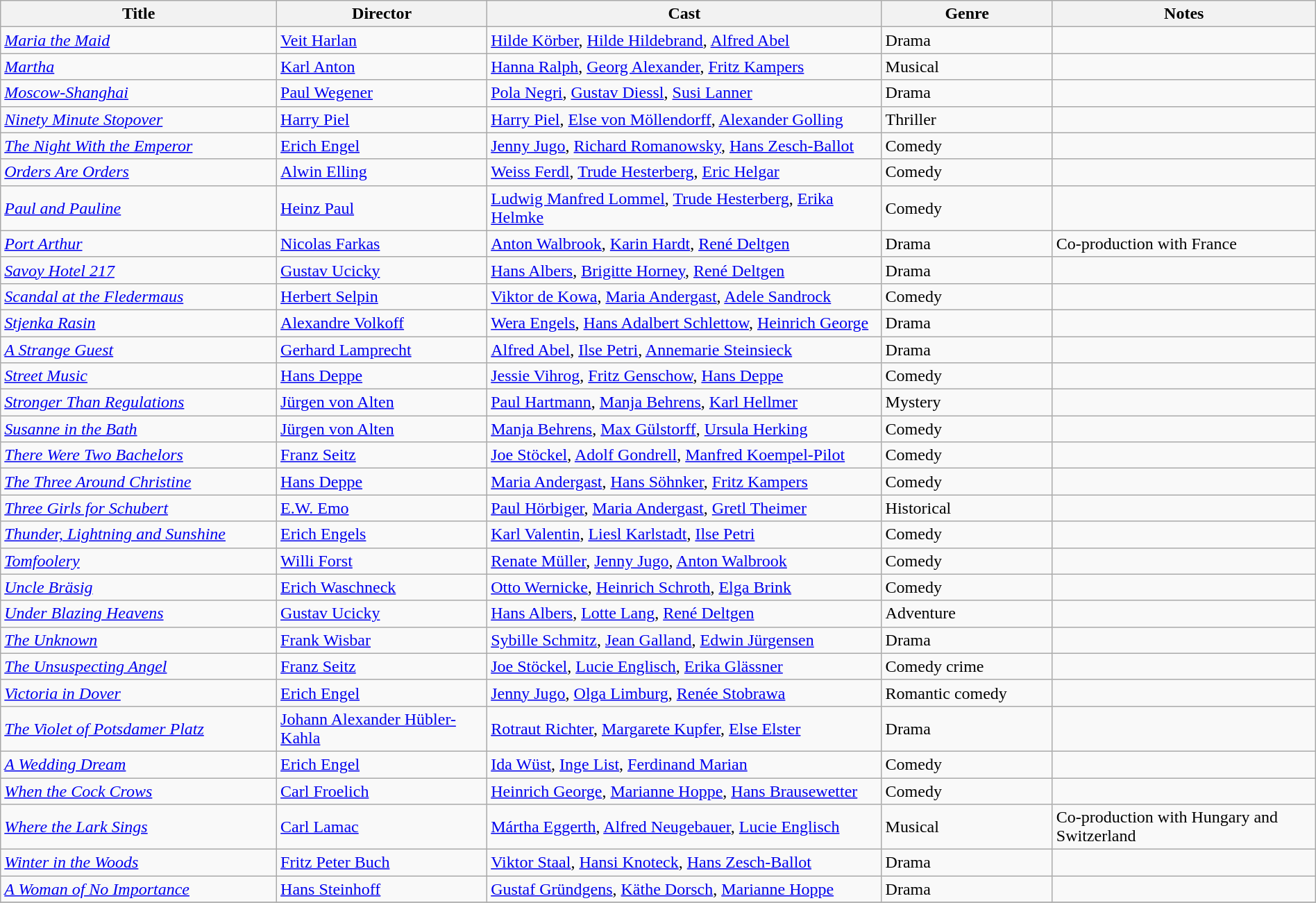<table class="wikitable" style="width:100%;">
<tr>
<th style="width:21%;">Title</th>
<th style="width:16%;">Director</th>
<th style="width:30%;">Cast</th>
<th style="width:13%;">Genre</th>
<th style="width:20%;">Notes</th>
</tr>
<tr>
<td><em><a href='#'>Maria the Maid</a></em></td>
<td><a href='#'>Veit Harlan</a></td>
<td><a href='#'>Hilde Körber</a>, <a href='#'>Hilde Hildebrand</a>, <a href='#'>Alfred Abel</a></td>
<td>Drama</td>
<td></td>
</tr>
<tr>
<td><em><a href='#'>Martha</a></em></td>
<td><a href='#'>Karl Anton</a></td>
<td><a href='#'>Hanna Ralph</a>, <a href='#'>Georg Alexander</a>, <a href='#'>Fritz Kampers</a></td>
<td>Musical</td>
<td></td>
</tr>
<tr>
<td><em><a href='#'>Moscow-Shanghai</a></em></td>
<td><a href='#'>Paul Wegener</a></td>
<td><a href='#'>Pola Negri</a>, <a href='#'>Gustav Diessl</a>, <a href='#'>Susi Lanner</a></td>
<td>Drama</td>
<td></td>
</tr>
<tr>
<td><em><a href='#'>Ninety Minute Stopover</a></em></td>
<td><a href='#'>Harry Piel</a></td>
<td><a href='#'>Harry Piel</a>, <a href='#'>Else von Möllendorff</a>, <a href='#'>Alexander Golling</a></td>
<td>Thriller</td>
<td></td>
</tr>
<tr>
<td><em><a href='#'>The Night With the Emperor</a></em></td>
<td><a href='#'>Erich Engel</a></td>
<td><a href='#'>Jenny Jugo</a>, <a href='#'>Richard Romanowsky</a>, <a href='#'>Hans Zesch-Ballot</a></td>
<td>Comedy</td>
<td></td>
</tr>
<tr>
<td><em><a href='#'>Orders Are Orders</a></em></td>
<td><a href='#'>Alwin Elling</a></td>
<td><a href='#'>Weiss Ferdl</a>, <a href='#'>Trude Hesterberg</a>, <a href='#'>Eric Helgar</a></td>
<td>Comedy</td>
<td></td>
</tr>
<tr>
<td><em><a href='#'>Paul and Pauline</a></em></td>
<td><a href='#'>Heinz Paul</a></td>
<td><a href='#'>Ludwig Manfred Lommel</a>, <a href='#'>Trude Hesterberg</a>, <a href='#'>Erika Helmke</a></td>
<td>Comedy</td>
<td></td>
</tr>
<tr>
<td><em><a href='#'>Port Arthur</a></em></td>
<td><a href='#'>Nicolas Farkas</a></td>
<td><a href='#'>Anton Walbrook</a>, <a href='#'>Karin Hardt</a>, <a href='#'>René Deltgen</a></td>
<td>Drama</td>
<td>Co-production with France</td>
</tr>
<tr>
<td><em><a href='#'>Savoy Hotel 217</a></em></td>
<td><a href='#'>Gustav Ucicky</a></td>
<td><a href='#'>Hans Albers</a>, <a href='#'>Brigitte Horney</a>, <a href='#'>René Deltgen</a></td>
<td>Drama</td>
<td></td>
</tr>
<tr>
<td><em><a href='#'>Scandal at the Fledermaus</a></em></td>
<td><a href='#'>Herbert Selpin</a></td>
<td><a href='#'>Viktor de Kowa</a>, <a href='#'>Maria Andergast</a>, <a href='#'>Adele Sandrock</a></td>
<td>Comedy</td>
<td></td>
</tr>
<tr>
<td><em><a href='#'>Stjenka Rasin</a></em></td>
<td><a href='#'>Alexandre Volkoff</a></td>
<td><a href='#'>Wera Engels</a>, <a href='#'>Hans Adalbert Schlettow</a>, <a href='#'>Heinrich George</a></td>
<td>Drama</td>
<td></td>
</tr>
<tr>
<td><em><a href='#'>A Strange Guest</a></em></td>
<td><a href='#'>Gerhard Lamprecht</a></td>
<td><a href='#'>Alfred Abel</a>, <a href='#'>Ilse Petri</a>, <a href='#'>Annemarie Steinsieck</a></td>
<td>Drama</td>
<td></td>
</tr>
<tr>
<td><em><a href='#'>Street Music</a></em></td>
<td><a href='#'>Hans Deppe</a></td>
<td><a href='#'>Jessie Vihrog</a>, <a href='#'>Fritz Genschow</a>, <a href='#'>Hans Deppe</a></td>
<td>Comedy</td>
<td></td>
</tr>
<tr>
<td><em><a href='#'>Stronger Than Regulations</a></em></td>
<td><a href='#'>Jürgen von Alten</a></td>
<td><a href='#'>Paul Hartmann</a>, <a href='#'>Manja Behrens</a>, <a href='#'>Karl Hellmer</a></td>
<td>Mystery</td>
<td></td>
</tr>
<tr>
<td><em><a href='#'>Susanne in the Bath</a></em></td>
<td><a href='#'>Jürgen von Alten</a></td>
<td><a href='#'>Manja Behrens</a>, <a href='#'>Max Gülstorff</a>, <a href='#'>Ursula Herking</a></td>
<td>Comedy</td>
<td></td>
</tr>
<tr>
<td><em><a href='#'>There Were Two Bachelors</a></em></td>
<td><a href='#'>Franz Seitz</a></td>
<td><a href='#'>Joe Stöckel</a>, <a href='#'>Adolf Gondrell</a>, <a href='#'>Manfred Koempel-Pilot</a></td>
<td>Comedy</td>
<td></td>
</tr>
<tr>
<td><em><a href='#'>The Three Around Christine</a></em></td>
<td><a href='#'>Hans Deppe</a></td>
<td><a href='#'>Maria Andergast</a>, <a href='#'>Hans Söhnker</a>, <a href='#'>Fritz Kampers</a></td>
<td>Comedy</td>
<td></td>
</tr>
<tr>
<td><em><a href='#'>Three Girls for Schubert</a></em></td>
<td><a href='#'>E.W. Emo</a></td>
<td><a href='#'>Paul Hörbiger</a>, <a href='#'>Maria Andergast</a>, <a href='#'>Gretl Theimer</a></td>
<td>Historical</td>
<td></td>
</tr>
<tr>
<td><em><a href='#'>Thunder, Lightning and Sunshine</a></em></td>
<td><a href='#'>Erich Engels</a></td>
<td><a href='#'>Karl Valentin</a>, <a href='#'>Liesl Karlstadt</a>, <a href='#'>Ilse Petri</a></td>
<td>Comedy</td>
<td></td>
</tr>
<tr>
<td><em><a href='#'>Tomfoolery</a></em></td>
<td><a href='#'>Willi Forst</a></td>
<td><a href='#'>Renate Müller</a>, <a href='#'>Jenny Jugo</a>, <a href='#'>Anton Walbrook</a></td>
<td>Comedy</td>
<td></td>
</tr>
<tr>
<td><em><a href='#'>Uncle Bräsig</a></em></td>
<td><a href='#'>Erich Waschneck</a></td>
<td><a href='#'>Otto Wernicke</a>, <a href='#'>Heinrich Schroth</a>, <a href='#'>Elga Brink</a></td>
<td>Comedy</td>
<td></td>
</tr>
<tr>
<td><em><a href='#'>Under Blazing Heavens</a></em></td>
<td><a href='#'>Gustav Ucicky</a></td>
<td><a href='#'>Hans Albers</a>, <a href='#'>Lotte Lang</a>, <a href='#'>René Deltgen</a></td>
<td>Adventure</td>
<td></td>
</tr>
<tr>
<td><em><a href='#'>The Unknown</a></em></td>
<td><a href='#'>Frank Wisbar</a></td>
<td><a href='#'>Sybille Schmitz</a>, <a href='#'>Jean Galland</a>, <a href='#'>Edwin Jürgensen</a></td>
<td>Drama</td>
<td></td>
</tr>
<tr>
<td><em><a href='#'>The Unsuspecting Angel</a></em></td>
<td><a href='#'>Franz Seitz</a></td>
<td><a href='#'>Joe Stöckel</a>, <a href='#'>Lucie Englisch</a>, <a href='#'>Erika Glässner</a></td>
<td>Comedy crime</td>
<td></td>
</tr>
<tr>
<td><em><a href='#'>Victoria in Dover</a></em></td>
<td><a href='#'>Erich Engel</a></td>
<td><a href='#'>Jenny Jugo</a>, <a href='#'>Olga Limburg</a>, <a href='#'>Renée Stobrawa</a></td>
<td>Romantic comedy</td>
<td></td>
</tr>
<tr>
<td><em><a href='#'>The Violet of Potsdamer Platz</a></em></td>
<td><a href='#'>Johann Alexander Hübler-Kahla</a></td>
<td><a href='#'>Rotraut Richter</a>, <a href='#'>Margarete Kupfer</a>, <a href='#'>Else Elster</a></td>
<td>Drama</td>
<td></td>
</tr>
<tr>
<td><em><a href='#'>A Wedding Dream</a></em></td>
<td><a href='#'>Erich Engel</a></td>
<td><a href='#'>Ida Wüst</a>, <a href='#'>Inge List</a>, <a href='#'>Ferdinand Marian</a></td>
<td>Comedy</td>
<td></td>
</tr>
<tr>
<td><em><a href='#'>When the Cock Crows</a></em></td>
<td><a href='#'>Carl Froelich</a></td>
<td><a href='#'>Heinrich George</a>, <a href='#'>Marianne Hoppe</a>, <a href='#'>Hans Brausewetter</a></td>
<td>Comedy</td>
<td></td>
</tr>
<tr>
<td><em><a href='#'>Where the Lark Sings</a></em></td>
<td><a href='#'>Carl Lamac</a></td>
<td><a href='#'>Mártha Eggerth</a>, <a href='#'>Alfred Neugebauer</a>, <a href='#'>Lucie Englisch</a></td>
<td>Musical</td>
<td>Co-production with Hungary and Switzerland</td>
</tr>
<tr>
<td><em><a href='#'>Winter in the Woods</a></em></td>
<td><a href='#'>Fritz Peter Buch</a></td>
<td><a href='#'>Viktor Staal</a>, <a href='#'>Hansi Knoteck</a>, <a href='#'>Hans Zesch-Ballot</a></td>
<td>Drama</td>
<td></td>
</tr>
<tr>
<td><em><a href='#'>A Woman of No Importance</a></em></td>
<td><a href='#'>Hans Steinhoff</a></td>
<td><a href='#'>Gustaf Gründgens</a>, <a href='#'>Käthe Dorsch</a>, <a href='#'>Marianne Hoppe</a></td>
<td>Drama</td>
<td></td>
</tr>
<tr>
</tr>
</table>
